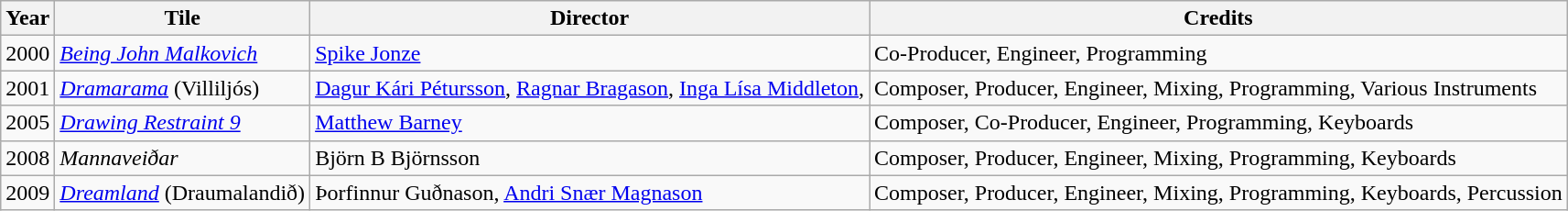<table class="wikitable">
<tr>
<th>Year</th>
<th>Tile</th>
<th>Director</th>
<th>Credits</th>
</tr>
<tr ---->
<td>2000</td>
<td><em><a href='#'>Being John Malkovich</a></em></td>
<td><a href='#'>Spike Jonze</a></td>
<td>Co-Producer, Engineer, Programming</td>
</tr>
<tr ---->
<td>2001</td>
<td><em><a href='#'>Dramarama</a></em> (Villiljós)</td>
<td><a href='#'>Dagur Kári Pétursson</a>, <a href='#'>Ragnar Bragason</a>, <a href='#'>Inga Lísa Middleton</a>,</td>
<td>Composer, Producer, Engineer, Mixing, Programming, Various Instruments</td>
</tr>
<tr ---->
<td>2005</td>
<td><em><a href='#'>Drawing Restraint 9</a></em></td>
<td><a href='#'>Matthew Barney</a></td>
<td>Composer, Co-Producer, Engineer, Programming, Keyboards</td>
</tr>
<tr ---->
<td>2008</td>
<td><em>Mannaveiðar</em></td>
<td>Björn B Björnsson</td>
<td>Composer, Producer, Engineer, Mixing, Programming, Keyboards</td>
</tr>
<tr ---->
<td>2009</td>
<td><em><a href='#'>Dreamland</a></em> (Draumalandið)</td>
<td>Þorfinnur Guðnason, <a href='#'>Andri Snær Magnason</a></td>
<td>Composer, Producer, Engineer, Mixing, Programming, Keyboards, Percussion</td>
</tr>
</table>
